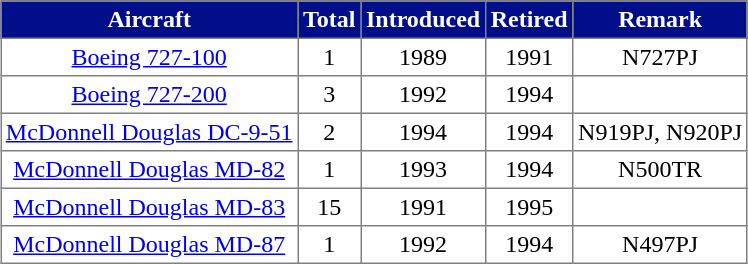<table class="toccolours" border="1" cellpadding="3" style="border-collapse:collapse; margin:auto; text-align:center">
<tr style="background:#000f89;color:white;">
<th><span>Aircraft</span></th>
<th><span>Total</span></th>
<th><span>Introduced</span></th>
<th><span>Retired</span></th>
<th><span>Remark</span></th>
</tr>
<tr>
<td><a href='#'>Boeing 727-100</a></td>
<td>1</td>
<td>1989</td>
<td>1991</td>
<td>N727PJ</td>
</tr>
<tr>
<td><a href='#'>Boeing 727-200</a></td>
<td>3</td>
<td>1992</td>
<td>1994</td>
<td></td>
</tr>
<tr>
<td><a href='#'>McDonnell Douglas DC-9-51</a></td>
<td>2</td>
<td>1994</td>
<td>1994</td>
<td>N919PJ, N920PJ</td>
</tr>
<tr>
<td><a href='#'>McDonnell Douglas MD-82</a></td>
<td>1</td>
<td>1993</td>
<td>1994</td>
<td>N500TR</td>
</tr>
<tr>
<td><a href='#'>McDonnell Douglas MD-83</a></td>
<td>15</td>
<td>1991</td>
<td>1995</td>
<td></td>
</tr>
<tr>
<td><a href='#'>McDonnell Douglas MD-87</a></td>
<td>1</td>
<td>1992</td>
<td>1994</td>
<td>N497PJ</td>
</tr>
</table>
